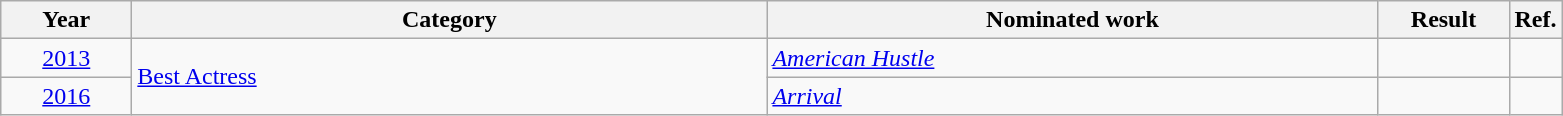<table class=wikitable>
<tr>
<th scope="col" style="width:5em;">Year</th>
<th scope="col" style="width:26em;">Category</th>
<th scope="col" style="width:25em;">Nominated work</th>
<th scope="col" style="width:5em;">Result</th>
<th>Ref.</th>
</tr>
<tr>
<td style="text-align:center;"><a href='#'>2013</a></td>
<td rowspan="2"><a href='#'>Best Actress</a></td>
<td><em><a href='#'>American Hustle</a></em></td>
<td></td>
<td style="text-align:center;"></td>
</tr>
<tr>
<td style="text-align:center;"><a href='#'>2016</a></td>
<td><em><a href='#'>Arrival</a></em></td>
<td></td>
<td style="text-align:center;"></td>
</tr>
</table>
